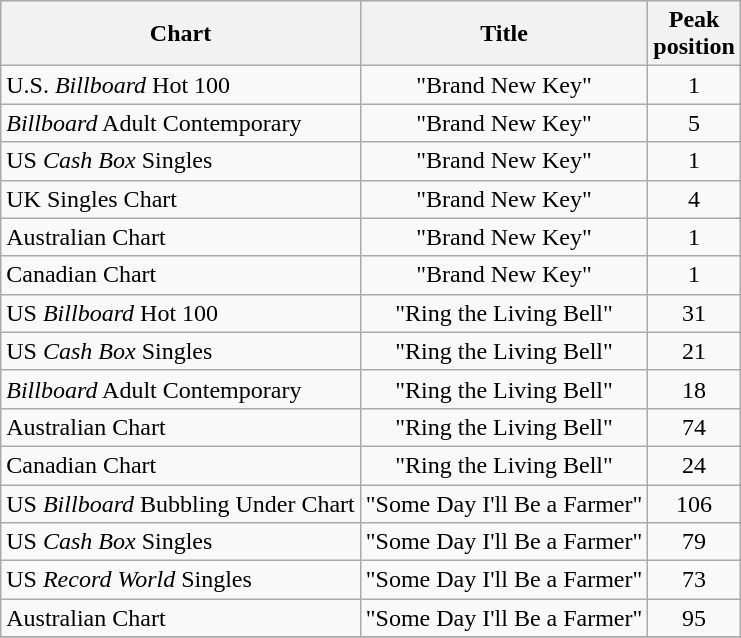<table class="wikitable sortable">
<tr>
<th>Chart</th>
<th>Title</th>
<th>Peak<br>position</th>
</tr>
<tr>
<td>U.S. <em>Billboard</em> Hot 100</td>
<td align="center">"Brand New Key"</td>
<td align="center">1</td>
</tr>
<tr>
<td><em>Billboard</em> Adult Contemporary</td>
<td align="center">"Brand New Key"</td>
<td align="center">5</td>
</tr>
<tr>
<td>US <em>Cash Box</em> Singles</td>
<td align="center">"Brand New Key"</td>
<td align="center">1</td>
</tr>
<tr>
<td>UK Singles Chart</td>
<td align="center">"Brand New Key"</td>
<td align="center">4</td>
</tr>
<tr>
<td>Australian Chart</td>
<td align="center">"Brand New Key"</td>
<td align="center">1</td>
</tr>
<tr>
<td>Canadian Chart</td>
<td align="center">"Brand New Key"</td>
<td align="center">1</td>
</tr>
<tr>
<td>US <em>Billboard</em> Hot 100</td>
<td align="center">"Ring the Living Bell"</td>
<td align="center">31</td>
</tr>
<tr>
<td>US <em>Cash Box</em> Singles</td>
<td align="center">"Ring the Living Bell"</td>
<td align="center">21</td>
</tr>
<tr>
<td><em>Billboard</em> Adult Contemporary</td>
<td align="center">"Ring the Living Bell"</td>
<td align="center">18</td>
</tr>
<tr>
<td>Australian Chart</td>
<td align="center">"Ring the Living Bell"</td>
<td align="center">74</td>
</tr>
<tr>
<td>Canadian Chart</td>
<td align="center">"Ring the Living Bell"</td>
<td align="center">24</td>
</tr>
<tr>
<td>US <em>Billboard</em> Bubbling Under Chart</td>
<td align="center">"Some Day I'll Be a Farmer"</td>
<td align="center">106</td>
</tr>
<tr>
<td>US <em>Cash Box</em> Singles</td>
<td align="center">"Some Day I'll Be a Farmer"</td>
<td align="center">79</td>
</tr>
<tr>
<td>US <em>Record World</em> Singles </td>
<td align="center">"Some Day I'll Be a Farmer"</td>
<td align="center">73</td>
</tr>
<tr>
<td>Australian Chart</td>
<td align="center">"Some Day I'll Be a Farmer"</td>
<td align="center">95</td>
</tr>
<tr>
</tr>
</table>
